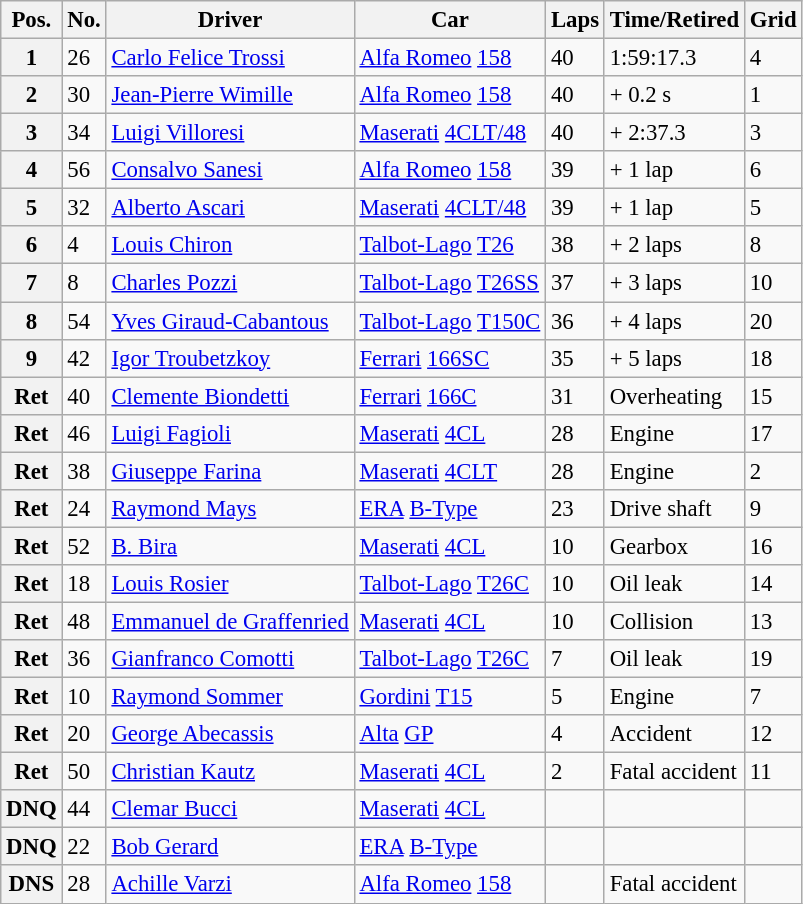<table class="wikitable" style="font-size:95%;">
<tr>
<th>Pos.</th>
<th>No.</th>
<th>Driver</th>
<th>Car</th>
<th>Laps</th>
<th>Time/Retired</th>
<th>Grid</th>
</tr>
<tr>
<th>1</th>
<td>26</td>
<td> <a href='#'>Carlo Felice Trossi</a></td>
<td><a href='#'>Alfa Romeo</a> <a href='#'>158</a></td>
<td>40</td>
<td>1:59:17.3</td>
<td>4</td>
</tr>
<tr>
<th>2</th>
<td>30</td>
<td> <a href='#'>Jean-Pierre Wimille</a></td>
<td><a href='#'>Alfa Romeo</a> <a href='#'>158</a></td>
<td>40</td>
<td>+ 0.2 s</td>
<td>1</td>
</tr>
<tr>
<th>3</th>
<td>34</td>
<td> <a href='#'>Luigi Villoresi</a></td>
<td><a href='#'>Maserati</a> <a href='#'>4CLT/48</a></td>
<td>40</td>
<td>+ 2:37.3</td>
<td>3</td>
</tr>
<tr>
<th>4</th>
<td>56</td>
<td> <a href='#'>Consalvo Sanesi</a></td>
<td><a href='#'>Alfa Romeo</a> <a href='#'>158</a></td>
<td>39</td>
<td>+ 1 lap</td>
<td>6</td>
</tr>
<tr>
<th>5</th>
<td>32</td>
<td> <a href='#'>Alberto Ascari</a></td>
<td><a href='#'>Maserati</a> <a href='#'>4CLT/48</a></td>
<td>39</td>
<td>+ 1 lap</td>
<td>5</td>
</tr>
<tr>
<th>6</th>
<td>4</td>
<td> <a href='#'>Louis Chiron</a></td>
<td><a href='#'>Talbot-Lago</a> <a href='#'>T26</a></td>
<td>38</td>
<td>+ 2 laps</td>
<td>8</td>
</tr>
<tr>
<th>7</th>
<td>8</td>
<td> <a href='#'>Charles Pozzi</a></td>
<td><a href='#'>Talbot-Lago</a> <a href='#'>T26SS</a></td>
<td>37</td>
<td>+ 3 laps</td>
<td>10</td>
</tr>
<tr>
<th>8</th>
<td>54</td>
<td> <a href='#'>Yves Giraud-Cabantous</a></td>
<td><a href='#'>Talbot-Lago</a> <a href='#'>T150C</a></td>
<td>36</td>
<td>+ 4 laps</td>
<td>20</td>
</tr>
<tr>
<th>9</th>
<td>42</td>
<td> <a href='#'>Igor Troubetzkoy</a></td>
<td><a href='#'>Ferrari</a> <a href='#'>166SC</a></td>
<td>35</td>
<td>+ 5 laps</td>
<td>18</td>
</tr>
<tr>
<th>Ret</th>
<td>40</td>
<td> <a href='#'>Clemente Biondetti</a></td>
<td><a href='#'>Ferrari</a> <a href='#'>166C</a></td>
<td>31</td>
<td>Overheating</td>
<td>15</td>
</tr>
<tr>
<th>Ret</th>
<td>46</td>
<td> <a href='#'>Luigi Fagioli</a></td>
<td><a href='#'>Maserati</a> <a href='#'>4CL</a></td>
<td>28</td>
<td>Engine</td>
<td>17</td>
</tr>
<tr>
<th>Ret</th>
<td>38</td>
<td> <a href='#'>Giuseppe Farina</a></td>
<td><a href='#'>Maserati</a> <a href='#'>4CLT</a></td>
<td>28</td>
<td>Engine</td>
<td>2</td>
</tr>
<tr>
<th>Ret</th>
<td>24</td>
<td> <a href='#'>Raymond Mays</a></td>
<td><a href='#'>ERA</a> <a href='#'>B-Type</a></td>
<td>23</td>
<td>Drive shaft</td>
<td>9</td>
</tr>
<tr>
<th>Ret</th>
<td>52</td>
<td> <a href='#'>B. Bira</a></td>
<td><a href='#'>Maserati</a> <a href='#'>4CL</a></td>
<td>10</td>
<td>Gearbox</td>
<td>16</td>
</tr>
<tr>
<th>Ret</th>
<td>18</td>
<td> <a href='#'>Louis Rosier</a></td>
<td><a href='#'>Talbot-Lago</a> <a href='#'>T26C</a></td>
<td>10</td>
<td>Oil leak</td>
<td>14</td>
</tr>
<tr>
<th>Ret</th>
<td>48</td>
<td> <a href='#'>Emmanuel de Graffenried</a></td>
<td><a href='#'>Maserati</a> <a href='#'>4CL</a></td>
<td>10</td>
<td>Collision</td>
<td>13</td>
</tr>
<tr>
<th>Ret</th>
<td>36</td>
<td> <a href='#'>Gianfranco Comotti</a></td>
<td><a href='#'>Talbot-Lago</a> <a href='#'>T26C</a></td>
<td>7</td>
<td>Oil leak</td>
<td>19</td>
</tr>
<tr>
<th>Ret</th>
<td>10</td>
<td> <a href='#'>Raymond Sommer</a></td>
<td><a href='#'>Gordini</a> <a href='#'>T15</a></td>
<td>5</td>
<td>Engine</td>
<td>7</td>
</tr>
<tr>
<th>Ret</th>
<td>20</td>
<td> <a href='#'>George Abecassis</a></td>
<td><a href='#'>Alta</a> <a href='#'>GP</a></td>
<td>4</td>
<td>Accident</td>
<td>12</td>
</tr>
<tr>
<th>Ret</th>
<td>50</td>
<td> <a href='#'>Christian Kautz</a></td>
<td><a href='#'>Maserati</a> <a href='#'>4CL</a></td>
<td>2</td>
<td>Fatal accident</td>
<td>11</td>
</tr>
<tr>
<th>DNQ</th>
<td>44</td>
<td> <a href='#'>Clemar Bucci</a></td>
<td><a href='#'>Maserati</a> <a href='#'>4CL</a></td>
<td></td>
<td></td>
<td></td>
</tr>
<tr>
<th>DNQ</th>
<td>22</td>
<td> <a href='#'>Bob Gerard</a></td>
<td><a href='#'>ERA</a> <a href='#'>B-Type</a></td>
<td></td>
<td></td>
<td></td>
</tr>
<tr>
<th>DNS</th>
<td>28</td>
<td> <a href='#'>Achille Varzi</a></td>
<td><a href='#'>Alfa Romeo</a> <a href='#'>158</a></td>
<td></td>
<td>Fatal accident</td>
<td></td>
</tr>
</table>
